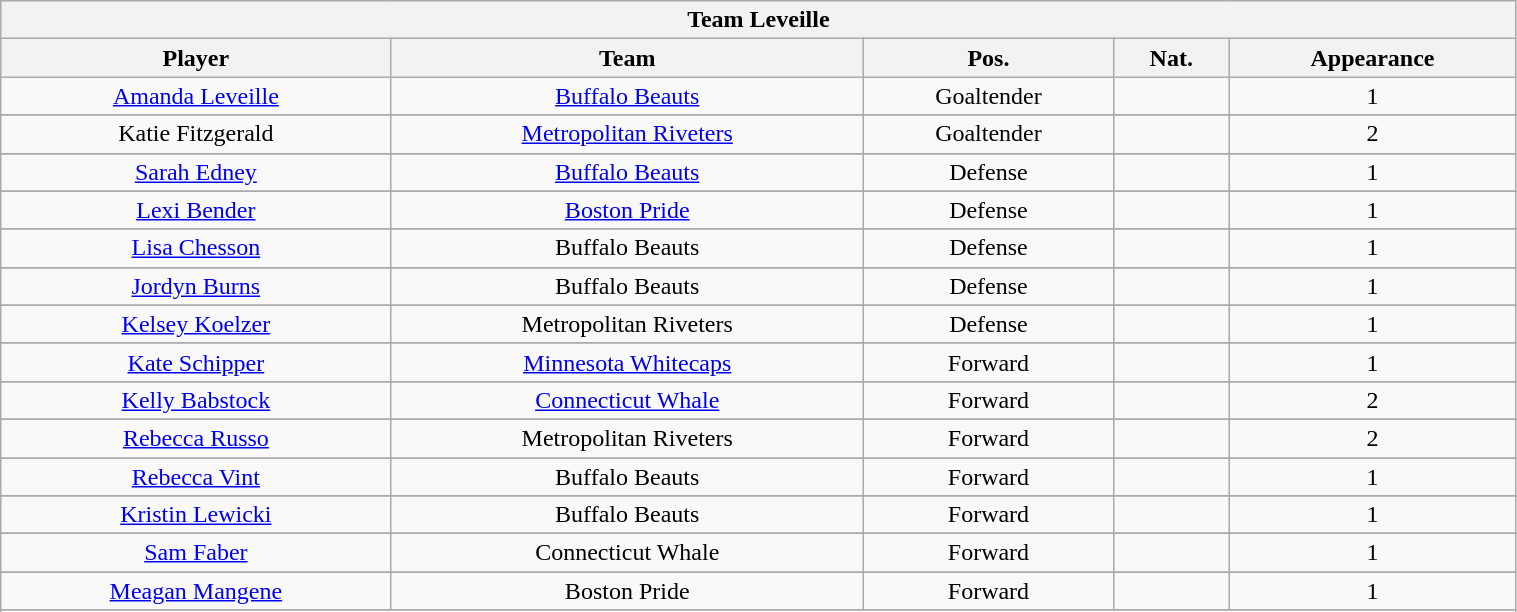<table width="80%" class="wikitable" style="text-align:center">
<tr>
<th colspan=6>Team Leveille</th>
</tr>
<tr>
<th>Player</th>
<th>Team</th>
<th>Pos.</th>
<th>Nat.</th>
<th>Appearance</th>
</tr>
<tr>
<td><a href='#'>Amanda Leveille</a></td>
<td><a href='#'>Buffalo Beauts</a></td>
<td>Goaltender</td>
<td></td>
<td>1</td>
</tr>
<tr>
</tr>
<tr>
<td>Katie Fitzgerald</td>
<td><a href='#'>Metropolitan Riveters</a></td>
<td>Goaltender</td>
<td></td>
<td>2</td>
</tr>
<tr>
</tr>
<tr>
<td><a href='#'>Sarah Edney</a></td>
<td><a href='#'>Buffalo Beauts</a></td>
<td>Defense</td>
<td></td>
<td>1</td>
</tr>
<tr>
</tr>
<tr>
<td><a href='#'>Lexi Bender</a></td>
<td><a href='#'>Boston Pride</a></td>
<td>Defense</td>
<td></td>
<td>1</td>
</tr>
<tr>
</tr>
<tr>
<td><a href='#'>Lisa Chesson</a></td>
<td>Buffalo Beauts</td>
<td>Defense</td>
<td></td>
<td>1</td>
</tr>
<tr>
</tr>
<tr>
<td><a href='#'>Jordyn Burns</a></td>
<td>Buffalo Beauts</td>
<td>Defense</td>
<td></td>
<td>1</td>
</tr>
<tr>
</tr>
<tr>
<td><a href='#'>Kelsey Koelzer</a></td>
<td>Metropolitan Riveters</td>
<td>Defense</td>
<td></td>
<td>1</td>
</tr>
<tr>
</tr>
<tr>
<td><a href='#'>Kate Schipper</a></td>
<td><a href='#'>Minnesota Whitecaps</a></td>
<td>Forward</td>
<td></td>
<td>1</td>
</tr>
<tr>
</tr>
<tr>
<td><a href='#'>Kelly Babstock</a></td>
<td><a href='#'>Connecticut Whale</a></td>
<td>Forward</td>
<td></td>
<td>2</td>
</tr>
<tr>
</tr>
<tr>
<td><a href='#'>Rebecca Russo</a></td>
<td>Metropolitan Riveters</td>
<td>Forward</td>
<td></td>
<td>2</td>
</tr>
<tr>
</tr>
<tr>
<td><a href='#'>Rebecca Vint</a></td>
<td>Buffalo Beauts</td>
<td>Forward</td>
<td></td>
<td>1</td>
</tr>
<tr>
</tr>
<tr>
<td><a href='#'>Kristin Lewicki</a></td>
<td>Buffalo Beauts</td>
<td>Forward</td>
<td></td>
<td>1</td>
</tr>
<tr>
</tr>
<tr>
<td><a href='#'>Sam Faber</a></td>
<td>Connecticut Whale</td>
<td>Forward</td>
<td></td>
<td>1</td>
</tr>
<tr>
</tr>
<tr>
<td><a href='#'>Meagan Mangene</a></td>
<td>Boston Pride</td>
<td>Forward</td>
<td></td>
<td>1</td>
</tr>
<tr>
</tr>
<tr>
</tr>
<tr>
</tr>
</table>
